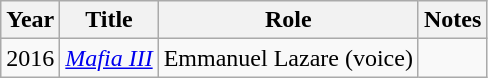<table class="wikitable">
<tr>
<th scope="col">Year</th>
<th scope="col">Title</th>
<th scope="col">Role</th>
<th scope="col">Notes</th>
</tr>
<tr>
<td>2016</td>
<td><em><a href='#'>Mafia III</a></em></td>
<td>Emmanuel Lazare (voice)</td>
<td style="text-align:center;"></td>
</tr>
</table>
